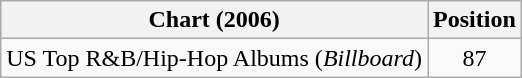<table class="wikitable plainrowheaders">
<tr>
<th scope="col">Chart (2006)</th>
<th scope="col">Position</th>
</tr>
<tr>
<td>US Top R&B/Hip-Hop Albums (<em>Billboard</em>)</td>
<td style="text-align:center;">87</td>
</tr>
</table>
